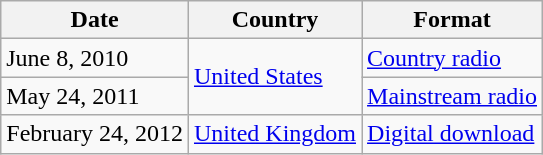<table class="wikitable">
<tr>
<th>Date</th>
<th>Country</th>
<th>Format</th>
</tr>
<tr>
<td>June 8, 2010</td>
<td rowspan="2"><a href='#'>United States</a></td>
<td><a href='#'>Country radio</a></td>
</tr>
<tr>
<td>May 24, 2011</td>
<td><a href='#'>Mainstream radio</a></td>
</tr>
<tr>
<td>February 24, 2012</td>
<td rowspan="1"><a href='#'>United Kingdom</a></td>
<td><a href='#'>Digital download</a></td>
</tr>
</table>
